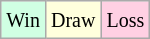<table class="wikitable">
<tr>
<td style="background:#d0ffe3;"><small>Win</small></td>
<td style="background:#ffd;"><small>Draw</small></td>
<td style="background:#ffd0e3;"><small>Loss</small></td>
</tr>
</table>
